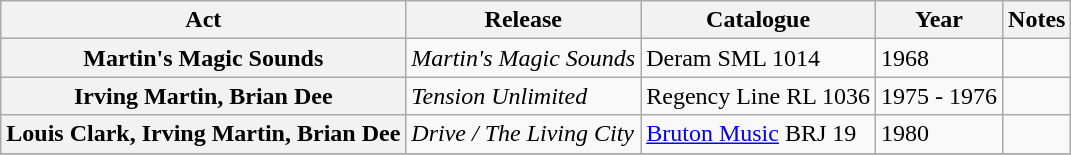<table class="wikitable plainrowheaders sortable">
<tr>
<th scope="col" class="unsortable">Act</th>
<th scope="col">Release</th>
<th scope="col">Catalogue</th>
<th scope="col">Year</th>
<th scope="col" class="unsortable">Notes</th>
</tr>
<tr>
<th scope="row">Martin's Magic Sounds</th>
<td><em>Martin's Magic Sounds</em></td>
<td>Deram SML 1014</td>
<td>1968</td>
<td></td>
</tr>
<tr>
<th scope="row">Irving Martin, Brian Dee</th>
<td><em>Tension Unlimited</em></td>
<td>Regency Line RL 1036</td>
<td>1975 - 1976</td>
<td></td>
</tr>
<tr>
<th scope="row">Louis Clark, Irving Martin, Brian Dee</th>
<td><em>Drive / The Living City</em></td>
<td><a href='#'>Bruton Music</a> BRJ 19</td>
<td>1980</td>
<td></td>
</tr>
<tr>
</tr>
</table>
